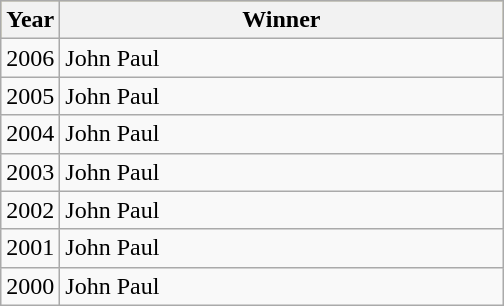<table class="wikitable">
<tr bgcolor=#bdb76b>
<th style="width:2em;">Year</th>
<th style="width:18em;">Winner</th>
</tr>
<tr>
<td>2006</td>
<td>John Paul</td>
</tr>
<tr>
<td>2005</td>
<td>John Paul</td>
</tr>
<tr>
<td>2004</td>
<td>John Paul</td>
</tr>
<tr>
<td>2003</td>
<td>John Paul</td>
</tr>
<tr>
<td>2002</td>
<td>John Paul</td>
</tr>
<tr>
<td>2001</td>
<td>John Paul</td>
</tr>
<tr>
<td>2000</td>
<td>John Paul</td>
</tr>
</table>
